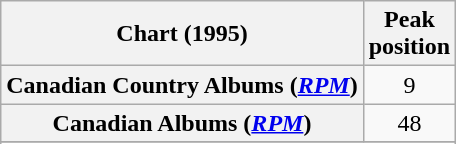<table class="wikitable sortable plainrowheaders" style="text-align:center">
<tr>
<th scope="col">Chart (1995)</th>
<th scope="col">Peak<br> position</th>
</tr>
<tr>
<th scope="row">Canadian Country Albums  (<em><a href='#'>RPM</a></em>)</th>
<td>9</td>
</tr>
<tr>
<th scope="row">Canadian Albums  (<em><a href='#'>RPM</a></em>)</th>
<td>48</td>
</tr>
<tr>
</tr>
<tr>
</tr>
</table>
